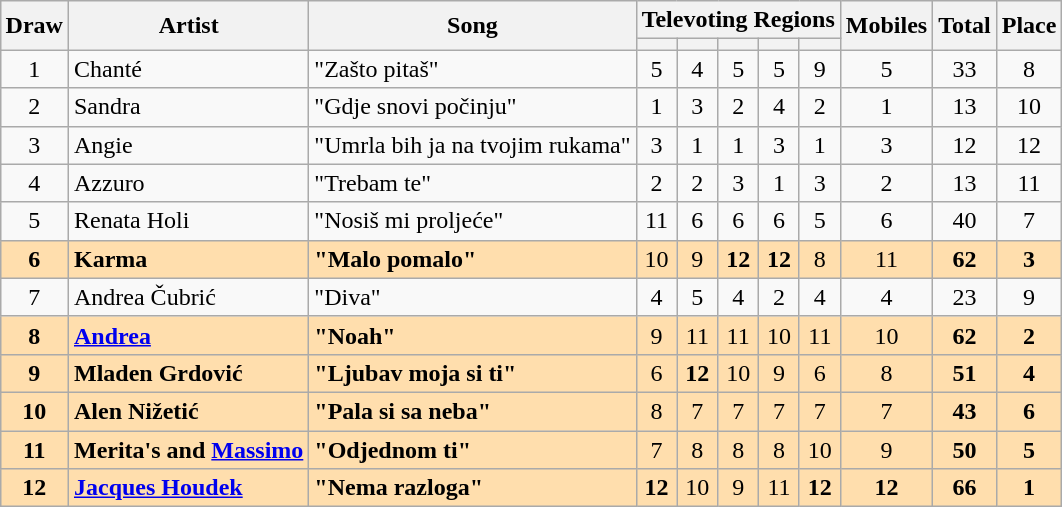<table class="sortable wikitable" style="margin: 1em auto 1em auto; text-align:center">
<tr>
<th rowspan="2">Draw</th>
<th rowspan="2">Artist</th>
<th rowspan="2">Song</th>
<th colspan="5">Televoting Regions</th>
<th rowspan="2">Mobiles</th>
<th rowspan="2">Total</th>
<th rowspan="2">Place</th>
</tr>
<tr>
<th><abbr></abbr></th>
<th><abbr></abbr></th>
<th><abbr></abbr></th>
<th><abbr></abbr></th>
<th><abbr></abbr></th>
</tr>
<tr>
<td>1</td>
<td align="left">Chanté</td>
<td align="left">"Zašto pitaš"</td>
<td>5</td>
<td>4</td>
<td>5</td>
<td>5</td>
<td>9</td>
<td>5</td>
<td>33</td>
<td>8</td>
</tr>
<tr>
<td>2</td>
<td align="left">Sandra</td>
<td align="left">"Gdje snovi počinju"</td>
<td>1</td>
<td>3</td>
<td>2</td>
<td>4</td>
<td>2</td>
<td>1</td>
<td>13</td>
<td>10</td>
</tr>
<tr>
<td>3</td>
<td align="left">Angie</td>
<td align="left">"Umrla bih ja na tvojim rukama"</td>
<td>3</td>
<td>1</td>
<td>1</td>
<td>3</td>
<td>1</td>
<td>3</td>
<td>12</td>
<td>12</td>
</tr>
<tr>
<td>4</td>
<td align="left">Azzuro</td>
<td align="left">"Trebam te"</td>
<td>2</td>
<td>2</td>
<td>3</td>
<td>1</td>
<td>3</td>
<td>2</td>
<td>13</td>
<td>11</td>
</tr>
<tr>
<td>5</td>
<td align="left">Renata Holi</td>
<td align="left">"Nosiš mi proljeće"</td>
<td>11</td>
<td>6</td>
<td>6</td>
<td>6</td>
<td>5</td>
<td>6</td>
<td>40</td>
<td>7</td>
</tr>
<tr bgcolor="navajowhite">
<td><strong>6</strong></td>
<td align="left"><strong>Karma</strong></td>
<td align="left"><strong>"Malo pomalo"</strong></td>
<td>10</td>
<td>9</td>
<td><strong>12</strong></td>
<td><strong>12</strong></td>
<td>8</td>
<td>11</td>
<td><strong>62</strong></td>
<td><strong>3</strong></td>
</tr>
<tr>
<td>7</td>
<td align="left">Andrea Čubrić</td>
<td align="left">"Diva"</td>
<td>4</td>
<td>5</td>
<td>4</td>
<td>2</td>
<td>4</td>
<td>4</td>
<td>23</td>
<td>9</td>
</tr>
<tr bgcolor="navajowhite">
<td><strong>8</strong></td>
<td align="left"><a href='#'><strong>Andrea</strong></a></td>
<td align="left"><strong>"Noah"</strong></td>
<td>9</td>
<td>11</td>
<td>11</td>
<td>10</td>
<td>11</td>
<td>10</td>
<td><strong>62</strong></td>
<td><strong>2</strong></td>
</tr>
<tr bgcolor="navajowhite">
<td><strong>9</strong></td>
<td align="left"><strong>Mladen Grdović</strong></td>
<td align="left"><strong>"Ljubav moja si ti"</strong></td>
<td>6</td>
<td><strong>12</strong></td>
<td>10</td>
<td>9</td>
<td>6</td>
<td>8</td>
<td><strong>51</strong></td>
<td><strong>4</strong></td>
</tr>
<tr bgcolor="navajowhite">
<td><strong>10</strong></td>
<td align="left"><strong>Alen Nižetić</strong></td>
<td align="left"><strong>"Pala si sa neba"</strong></td>
<td>8</td>
<td>7</td>
<td>7</td>
<td>7</td>
<td>7</td>
<td>7</td>
<td><strong>43</strong></td>
<td><strong>6</strong></td>
</tr>
<tr bgcolor="navajowhite">
<td><strong>11</strong></td>
<td align="left"><strong>Merita's and <a href='#'>Massimo</a></strong></td>
<td align="left"><strong>"Odjednom ti"</strong></td>
<td>7</td>
<td>8</td>
<td>8</td>
<td>8</td>
<td>10</td>
<td>9</td>
<td><strong>50</strong></td>
<td><strong>5</strong></td>
</tr>
<tr bgcolor="navajowhite">
<td><strong>12</strong></td>
<td align="left"><strong><a href='#'>Jacques Houdek</a></strong></td>
<td align="left"><strong>"Nema razloga"</strong></td>
<td><strong>12</strong></td>
<td>10</td>
<td>9</td>
<td>11</td>
<td><strong>12</strong></td>
<td><strong>12</strong></td>
<td><strong>66</strong></td>
<td><strong>1</strong></td>
</tr>
</table>
